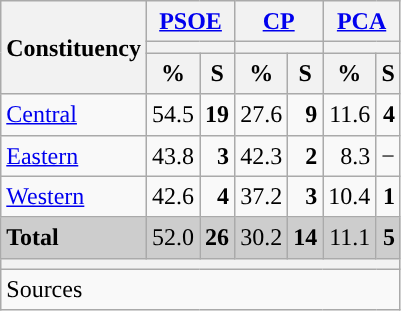<table class="wikitable sortable" style="text-align:right; line-height:20px;">
<tr>
<th rowspan="3">Constituency</th>
<th colspan="2" width="30px" class="unsortable"><a href='#'>PSOE</a></th>
<th colspan="2" width="30px" class="unsortable"><a href='#'>CP</a></th>
<th colspan="2" width="30px" class="unsortable"><a href='#'>PCA</a></th>
</tr>
<tr>
<th colspan="2" style="background:"></th>
<th colspan="2" style="background:"></th>
<th colspan="2" style="background:"></th>
</tr>
<tr>
<th data-sort-type="number">%</th>
<th data-sort-type="number">S</th>
<th data-sort-type="number">%</th>
<th data-sort-type="number">S</th>
<th data-sort-type="number">%</th>
<th data-sort-type="number">S</th>
</tr>
<tr>
<td align="left"><a href='#'>Central</a></td>
<td style="background:">54.5</td>
<td><strong>19</strong></td>
<td>27.6</td>
<td><strong>9</strong></td>
<td>11.6</td>
<td><strong>4</strong></td>
</tr>
<tr>
<td align="left"><a href='#'>Eastern</a></td>
<td style="background:">43.8</td>
<td><strong>3</strong></td>
<td>42.3</td>
<td><strong>2</strong></td>
<td>8.3</td>
<td>−</td>
</tr>
<tr>
<td align="left"><a href='#'>Western</a></td>
<td style="background:">42.6</td>
<td><strong>4</strong></td>
<td>37.2</td>
<td><strong>3</strong></td>
<td>10.4</td>
<td><strong>1</strong></td>
</tr>
<tr style="background:#CDCDCD;">
<td align="left"><strong>Total</strong></td>
<td style="background:">52.0</td>
<td><strong>26</strong></td>
<td>30.2</td>
<td><strong>14</strong></td>
<td>11.1</td>
<td><strong>5</strong></td>
</tr>
<tr>
<th colspan="7"></th>
</tr>
<tr>
<th style="text-align:left; font-weight:normal; background:#F9F9F9" colspan="7">Sources</th>
</tr>
</table>
